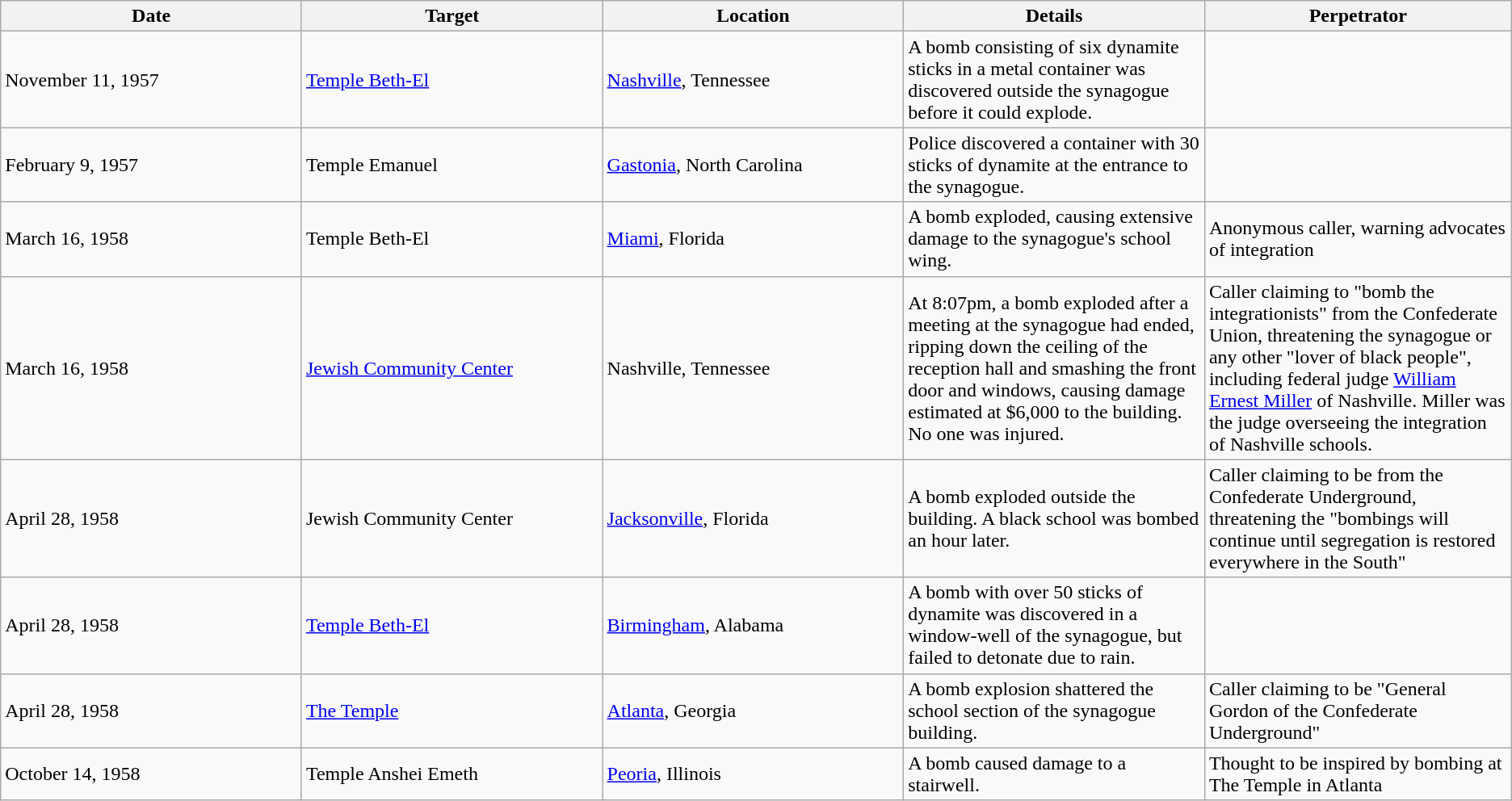<table class="wikitable sortable">
<tr>
<th style="width:8%;">Date</th>
<th style="width:8%;">Target</th>
<th style="width:8%;">Location</th>
<th style="width:8%;">Details</th>
<th style="width:8%;">Perpetrator</th>
</tr>
<tr>
<td>November 11, 1957</td>
<td><a href='#'>Temple Beth-El</a></td>
<td><a href='#'>Nashville</a>, Tennessee</td>
<td>A bomb consisting of six dynamite sticks in a metal container was discovered outside the synagogue before it could explode.</td>
<td></td>
</tr>
<tr>
<td>February 9, 1957</td>
<td>Temple Emanuel</td>
<td><a href='#'>Gastonia</a>, North Carolina</td>
<td>Police discovered a container with 30 sticks of dynamite at the entrance to the synagogue.</td>
<td></td>
</tr>
<tr>
<td>March 16, 1958</td>
<td>Temple Beth-El</td>
<td><a href='#'>Miami</a>, Florida</td>
<td>A bomb exploded, causing extensive damage to the synagogue's school wing.</td>
<td>Anonymous caller, warning advocates of integration</td>
</tr>
<tr>
<td>March 16, 1958</td>
<td><a href='#'>Jewish Community Center</a></td>
<td>Nashville, Tennessee</td>
<td>At 8:07pm, a bomb exploded after a meeting at the synagogue had ended, ripping down the ceiling of the reception hall and smashing the front door and windows, causing damage estimated at $6,000 to the building. No one was injured.</td>
<td>Caller claiming to "bomb the integrationists" from the Confederate Union, threatening the synagogue or any other "lover of black people", including federal judge <a href='#'>William Ernest Miller</a> of Nashville. Miller was the judge overseeing the integration of Nashville schools.</td>
</tr>
<tr>
<td>April 28, 1958</td>
<td>Jewish Community Center</td>
<td><a href='#'>Jacksonville</a>, Florida</td>
<td>A bomb exploded outside the building. A black school was bombed an hour later.</td>
<td>Caller claiming to be from the Confederate Underground, threatening the "bombings will continue until segregation is restored everywhere in the South"</td>
</tr>
<tr>
<td>April 28, 1958</td>
<td><a href='#'>Temple Beth-El</a></td>
<td><a href='#'>Birmingham</a>, Alabama</td>
<td>A bomb with over 50 sticks of dynamite was discovered in a window-well of the synagogue, but failed to detonate due to rain.</td>
<td></td>
</tr>
<tr>
<td>April 28, 1958</td>
<td><a href='#'>The Temple</a></td>
<td><a href='#'>Atlanta</a>, Georgia</td>
<td>A bomb explosion shattered the school section of the synagogue building.</td>
<td>Caller claiming to be "General Gordon of the Confederate Underground"</td>
</tr>
<tr>
<td>October 14, 1958</td>
<td>Temple Anshei Emeth</td>
<td><a href='#'>Peoria</a>, Illinois</td>
<td>A bomb caused damage to a stairwell.</td>
<td>Thought to be inspired by bombing at The Temple in Atlanta</td>
</tr>
</table>
